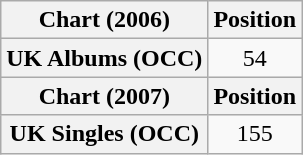<table class="wikitable plainrowheaders" style="text-align:center">
<tr>
<th scope="col">Chart (2006)</th>
<th scope="col">Position</th>
</tr>
<tr>
<th scope="row">UK Albums (OCC)</th>
<td>54</td>
</tr>
<tr>
<th scope="col">Chart (2007)</th>
<th scope="col">Position</th>
</tr>
<tr>
<th scope="row">UK Singles (OCC)</th>
<td>155</td>
</tr>
</table>
